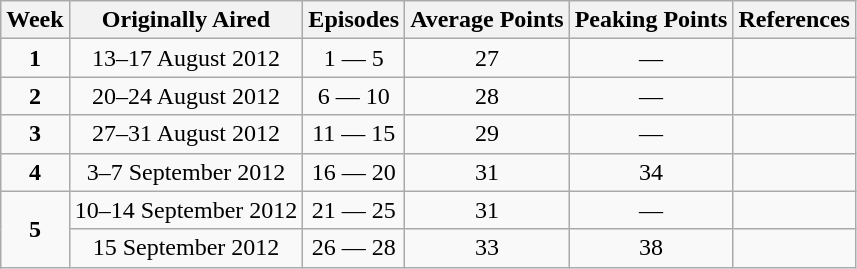<table class="wikitable" style="text-align:center;">
<tr>
<th>Week</th>
<th>Originally Aired</th>
<th>Episodes</th>
<th>Average Points</th>
<th>Peaking Points</th>
<th>References</th>
</tr>
<tr>
<td><strong>1</strong></td>
<td>13–17 August 2012</td>
<td>1 — 5</td>
<td>27</td>
<td>—</td>
<td></td>
</tr>
<tr>
<td><strong>2</strong></td>
<td>20–24 August 2012</td>
<td>6 — 10</td>
<td>28</td>
<td>—</td>
<td></td>
</tr>
<tr>
<td><strong>3</strong></td>
<td>27–31 August 2012</td>
<td>11 — 15</td>
<td>29</td>
<td>—</td>
<td></td>
</tr>
<tr>
<td><strong>4</strong></td>
<td>3–7 September 2012</td>
<td>16 — 20</td>
<td>31</td>
<td>34</td>
<td></td>
</tr>
<tr>
<td rowspan=2><strong>5</strong></td>
<td>10–14 September 2012</td>
<td>21 — 25</td>
<td>31</td>
<td>—</td>
<td></td>
</tr>
<tr>
<td>15 September 2012</td>
<td>26  — 28</td>
<td>33</td>
<td>38</td>
<td></td>
</tr>
</table>
